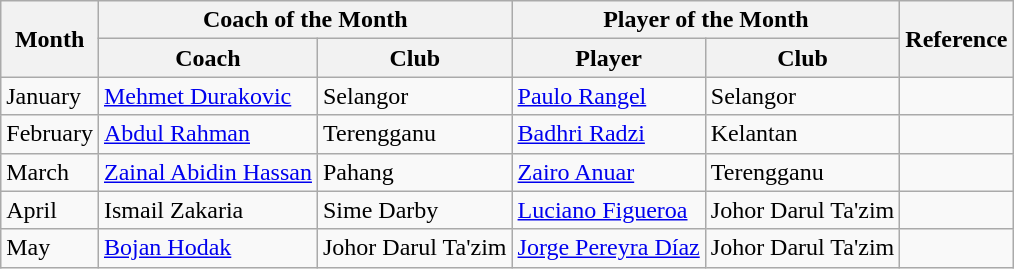<table class="wikitable">
<tr>
<th rowspan="2">Month</th>
<th colspan="2">Coach of the Month</th>
<th colspan="2">Player of the Month</th>
<th rowspan="2">Reference</th>
</tr>
<tr>
<th>Coach</th>
<th>Club</th>
<th>Player</th>
<th>Club</th>
</tr>
<tr>
<td>January</td>
<td> <a href='#'>Mehmet Durakovic</a></td>
<td>Selangor</td>
<td> <a href='#'>Paulo Rangel</a></td>
<td>Selangor</td>
<td align="center"></td>
</tr>
<tr>
<td>February</td>
<td> <a href='#'>Abdul Rahman</a></td>
<td>Terengganu</td>
<td> <a href='#'>Badhri Radzi</a></td>
<td>Kelantan</td>
<td align="center"></td>
</tr>
<tr>
<td>March</td>
<td> <a href='#'>Zainal Abidin Hassan</a></td>
<td>Pahang</td>
<td> <a href='#'>Zairo Anuar</a></td>
<td>Terengganu</td>
<td align="center"></td>
</tr>
<tr>
<td>April</td>
<td> Ismail Zakaria</td>
<td>Sime Darby</td>
<td> <a href='#'>Luciano Figueroa</a></td>
<td>Johor Darul Ta'zim</td>
<td align="center"></td>
</tr>
<tr>
<td>May</td>
<td> <a href='#'>Bojan Hodak</a></td>
<td>Johor Darul Ta'zim</td>
<td> <a href='#'>Jorge Pereyra Díaz</a></td>
<td>Johor Darul Ta'zim</td>
<td align="center"></td>
</tr>
</table>
